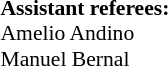<table width=50% style="font-size: 90%">
<tr>
<td><br><strong>Assistant referees:</strong>
<br> Amelio Andino
<br> Manuel Bernal</td>
</tr>
</table>
